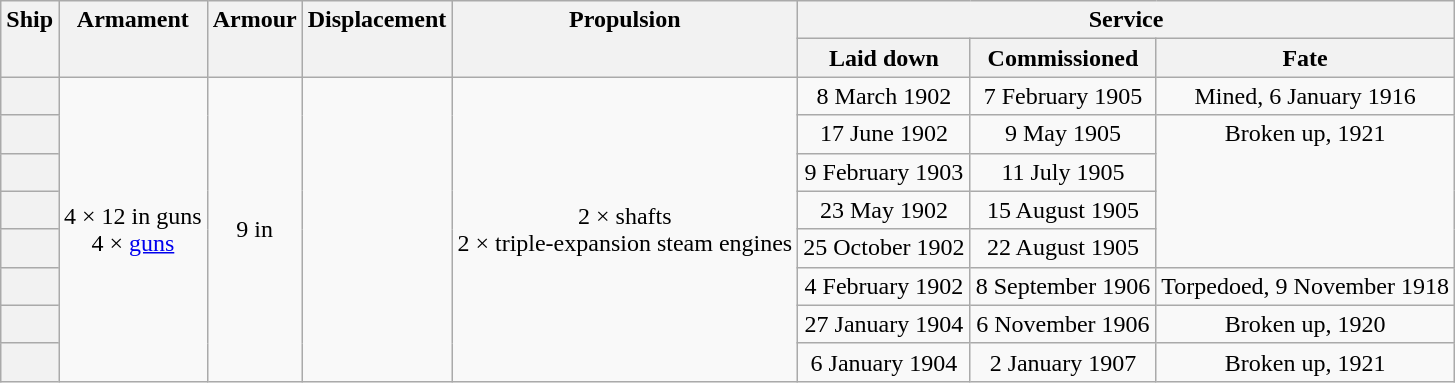<table class="wikitable plainrowheaders" style="text-align: center;">
<tr valign="top">
<th scope="col" rowspan="2">Ship</th>
<th scope="col" rowspan="2">Armament</th>
<th scope="col" rowspan="2">Armour</th>
<th scope="col" rowspan="2">Displacement</th>
<th scope="col" rowspan="2">Propulsion</th>
<th scope="col" colspan="3">Service</th>
</tr>
<tr valign="top">
<th scope="col">Laid down</th>
<th scope="col">Commissioned</th>
<th scope="col">Fate</th>
</tr>
<tr valign="center">
<th scope="row"></th>
<td rowspan="8">4 × 12 in guns<br> 4 × <a href='#'> guns</a></td>
<td rowspan="8">9 in</td>
<td rowspan="8"></td>
<td rowspan="8">2 × shafts<br>2 × triple-expansion steam engines<br></td>
<td>8 March 1902</td>
<td>7 February 1905</td>
<td>Mined, 6 January 1916</td>
</tr>
<tr valign="top">
<th scope="row"></th>
<td>17 June 1902</td>
<td>9 May 1905</td>
<td rowspan="4">Broken up, 1921</td>
</tr>
<tr valign="top">
<th scope="row"></th>
<td>9 February 1903</td>
<td>11 July 1905</td>
</tr>
<tr valign="top">
<th scope="row"></th>
<td>23 May 1902</td>
<td>15 August 1905</td>
</tr>
<tr valign="top">
<th scope="row"></th>
<td>25 October 1902</td>
<td>22 August 1905</td>
</tr>
<tr valign="top">
<th scope="row"></th>
<td>4 February 1902</td>
<td>8 September 1906</td>
<td>Torpedoed, 9 November 1918</td>
</tr>
<tr valign="top">
<th scope="row"></th>
<td>27 January 1904</td>
<td>6 November 1906</td>
<td>Broken up, 1920</td>
</tr>
<tr valign="top">
<th scope="row"></th>
<td>6 January 1904</td>
<td>2 January 1907</td>
<td>Broken up, 1921</td>
</tr>
</table>
